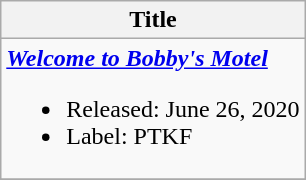<table class="wikitable">
<tr>
<th>Title</th>
</tr>
<tr>
<td><strong><em><a href='#'>Welcome to Bobby's Motel</a></em></strong><br><ul><li>Released: June 26, 2020</li><li>Label: PTKF</li></ul></td>
</tr>
<tr>
</tr>
</table>
